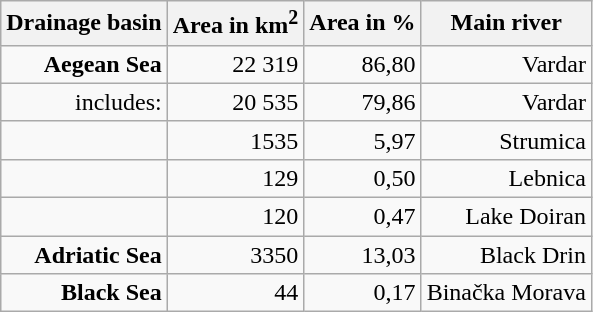<table class=wikitable style="text-align:right">
<tr ---->
<th>Drainage basin</th>
<th>Area in km<sup>2</sup></th>
<th>Area in %</th>
<th>Main river</th>
</tr>
<tr ---->
<td><strong>Aegean Sea</strong></td>
<td>22 319</td>
<td>86,80</td>
<td>Vardar</td>
</tr>
<tr ---->
<td>includes:</td>
<td>20 535</td>
<td>79,86</td>
<td>Vardar</td>
</tr>
<tr ---->
<td></td>
<td>1535</td>
<td>5,97</td>
<td>Strumica</td>
</tr>
<tr ---->
<td></td>
<td>129</td>
<td>0,50</td>
<td>Lebnica</td>
</tr>
<tr ---->
<td></td>
<td>120</td>
<td>0,47</td>
<td>Lake Doiran</td>
</tr>
<tr ---->
<td><strong>Adriatic Sea</strong></td>
<td>3350</td>
<td>13,03</td>
<td>Black Drin</td>
</tr>
<tr ---->
<td><strong>Black Sea</strong></td>
<td>44</td>
<td>0,17</td>
<td>Binačka Morava</td>
</tr>
</table>
